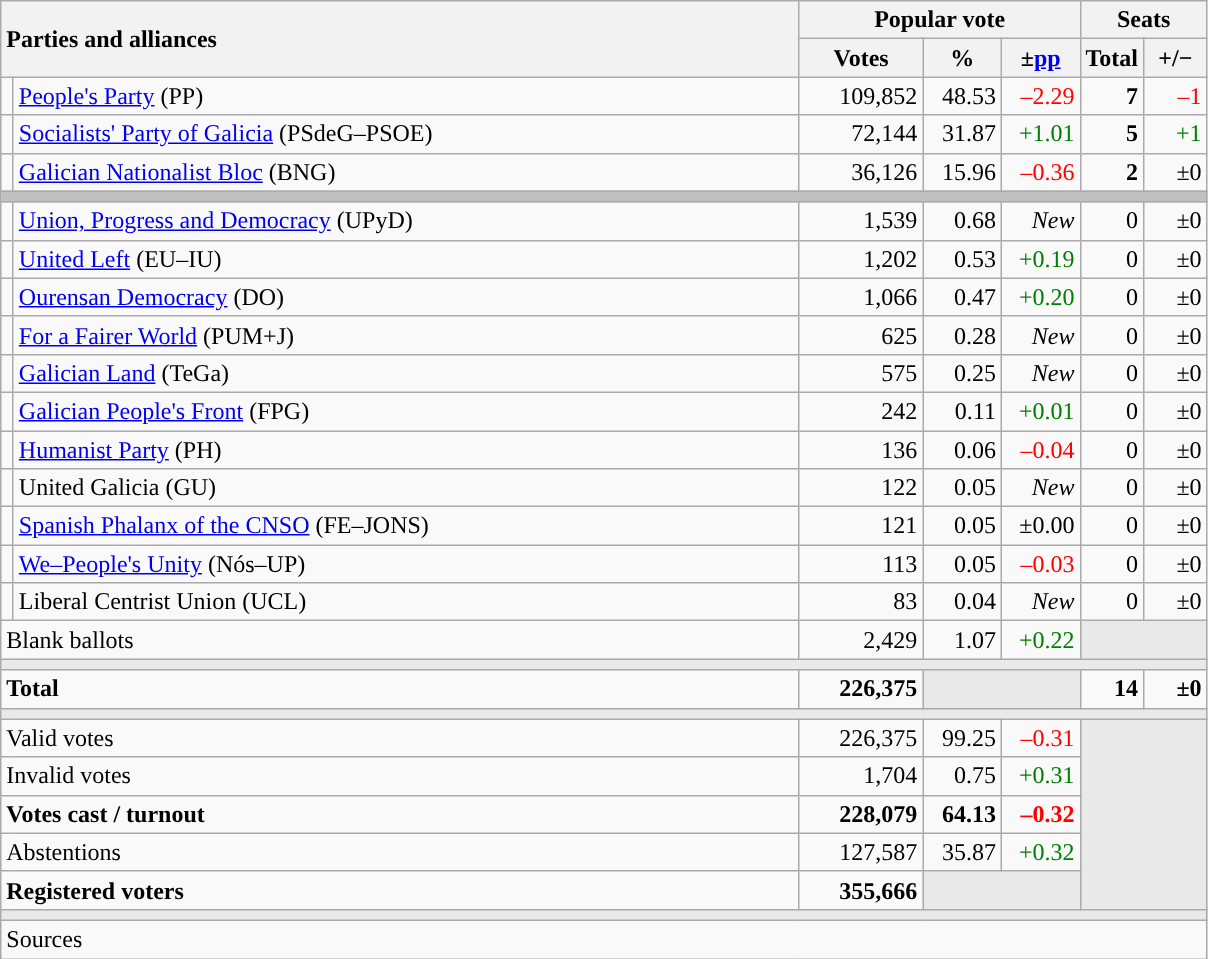<table class="wikitable" style="text-align:right;">
<tr>
<th style="text-align:left;" rowspan="2" colspan="2" width="525">Parties and alliances</th>
<th colspan="3">Popular vote</th>
<th colspan="2">Seats</th>
</tr>
<tr>
<th width="75">Votes</th>
<th width="45">%</th>
<th width="45">±<a href='#'>pp</a></th>
<th width="35">Total</th>
<th width="35">+/−</th>
</tr>
<tr>
<td width="1" style="color:inherit;background:"></td>
<td align="left"><a href='#'>People's Party</a> (PP)</td>
<td>109,852</td>
<td>48.53</td>
<td style="color:red;">–2.29</td>
<td><strong>7</strong></td>
<td style="color:red;">–1</td>
</tr>
<tr>
<td style="color:inherit;background:"></td>
<td align="left"><a href='#'>Socialists' Party of Galicia</a> (PSdeG–PSOE)</td>
<td>72,144</td>
<td>31.87</td>
<td style="color:green;">+1.01</td>
<td><strong>5</strong></td>
<td style="color:green;">+1</td>
</tr>
<tr>
<td style="color:inherit;background:"></td>
<td align="left"><a href='#'>Galician Nationalist Bloc</a> (BNG)</td>
<td>36,126</td>
<td>15.96</td>
<td style="color:red;">–0.36</td>
<td><strong>2</strong></td>
<td>±0</td>
</tr>
<tr>
<td colspan="7" bgcolor="#C0C0C0"></td>
</tr>
<tr>
<td style="color:inherit;background:"></td>
<td align="left"><a href='#'>Union, Progress and Democracy</a> (UPyD)</td>
<td>1,539</td>
<td>0.68</td>
<td><em>New</em></td>
<td>0</td>
<td>±0</td>
</tr>
<tr>
<td style="color:inherit;background:"></td>
<td align="left"><a href='#'>United Left</a> (EU–IU)</td>
<td>1,202</td>
<td>0.53</td>
<td style="color:green;">+0.19</td>
<td>0</td>
<td>±0</td>
</tr>
<tr>
<td style="color:inherit;background:"></td>
<td align="left"><a href='#'>Ourensan Democracy</a> (DO)</td>
<td>1,066</td>
<td>0.47</td>
<td style="color:green;">+0.20</td>
<td>0</td>
<td>±0</td>
</tr>
<tr>
<td style="color:inherit;background:"></td>
<td align="left"><a href='#'>For a Fairer World</a> (PUM+J)</td>
<td>625</td>
<td>0.28</td>
<td><em>New</em></td>
<td>0</td>
<td>±0</td>
</tr>
<tr>
<td style="color:inherit;background:"></td>
<td align="left"><a href='#'>Galician Land</a> (TeGa)</td>
<td>575</td>
<td>0.25</td>
<td><em>New</em></td>
<td>0</td>
<td>±0</td>
</tr>
<tr>
<td style="color:inherit;background:"></td>
<td align="left"><a href='#'>Galician People's Front</a> (FPG)</td>
<td>242</td>
<td>0.11</td>
<td style="color:green;">+0.01</td>
<td>0</td>
<td>±0</td>
</tr>
<tr>
<td style="color:inherit;background:"></td>
<td align="left"><a href='#'>Humanist Party</a> (PH)</td>
<td>136</td>
<td>0.06</td>
<td style="color:red;">–0.04</td>
<td>0</td>
<td>±0</td>
</tr>
<tr>
<td style="color:inherit;background:"></td>
<td align="left">United Galicia (GU)</td>
<td>122</td>
<td>0.05</td>
<td><em>New</em></td>
<td>0</td>
<td>±0</td>
</tr>
<tr>
<td style="color:inherit;background:"></td>
<td align="left"><a href='#'>Spanish Phalanx of the CNSO</a> (FE–JONS)</td>
<td>121</td>
<td>0.05</td>
<td>±0.00</td>
<td>0</td>
<td>±0</td>
</tr>
<tr>
<td style="color:inherit;background:"></td>
<td align="left"><a href='#'>We–People's Unity</a> (Nós–UP)</td>
<td>113</td>
<td>0.05</td>
<td style="color:red;">–0.03</td>
<td>0</td>
<td>±0</td>
</tr>
<tr>
<td style="color:inherit;background:"></td>
<td align="left">Liberal Centrist Union (UCL)</td>
<td>83</td>
<td>0.04</td>
<td><em>New</em></td>
<td>0</td>
<td>±0</td>
</tr>
<tr>
<td align="left" colspan="2">Blank ballots</td>
<td>2,429</td>
<td>1.07</td>
<td style="color:green;">+0.22</td>
<td bgcolor="#E9E9E9" colspan="2"></td>
</tr>
<tr>
<td colspan="7" bgcolor="#E9E9E9"></td>
</tr>
<tr style="font-weight:bold;">
<td align="left" colspan="2">Total</td>
<td>226,375</td>
<td bgcolor="#E9E9E9" colspan="2"></td>
<td>14</td>
<td>±0</td>
</tr>
<tr>
<td colspan="7" bgcolor="#E9E9E9"></td>
</tr>
<tr>
<td align="left" colspan="2">Valid votes</td>
<td>226,375</td>
<td>99.25</td>
<td style="color:red;">–0.31</td>
<td bgcolor="#E9E9E9" colspan="7" rowspan="5"></td>
</tr>
<tr>
<td align="left" colspan="2">Invalid votes</td>
<td>1,704</td>
<td>0.75</td>
<td style="color:green;">+0.31</td>
</tr>
<tr style="font-weight:bold;">
<td align="left" colspan="2">Votes cast / turnout</td>
<td>228,079</td>
<td>64.13</td>
<td style="color:red;">–0.32</td>
</tr>
<tr>
<td align="left" colspan="2">Abstentions</td>
<td>127,587</td>
<td>35.87</td>
<td style="color:green;">+0.32</td>
</tr>
<tr style="font-weight:bold;">
<td align="left" colspan="2">Registered voters</td>
<td>355,666</td>
<td bgcolor="#E9E9E9" colspan="2"></td>
</tr>
<tr>
<td colspan="7" bgcolor="#E9E9E9"></td>
</tr>
<tr>
<td align="left" colspan="7">Sources</td>
</tr>
</table>
